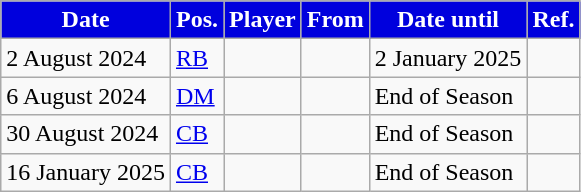<table class="wikitable plainrowheaders sortable">
<tr>
<th style="color:#ffffff; background:#0000dd;">Date</th>
<th style="color:#ffffff; background:#0000dd;">Pos.</th>
<th style="color:#ffffff; background:#0000dd;">Player</th>
<th style="color:#ffffff; background:#0000dd;">From</th>
<th style="color:#ffffff; background:#0000dd;">Date until</th>
<th style="color:#ffffff; background:#0000dd;">Ref.</th>
</tr>
<tr>
<td>2 August 2024</td>
<td><a href='#'>RB</a></td>
<td></td>
<td></td>
<td>2 January 2025</td>
<td></td>
</tr>
<tr>
<td>6 August 2024</td>
<td><a href='#'>DM</a></td>
<td></td>
<td></td>
<td>End of Season</td>
<td></td>
</tr>
<tr>
<td>30 August 2024</td>
<td><a href='#'>CB</a></td>
<td></td>
<td></td>
<td>End of Season</td>
<td></td>
</tr>
<tr>
<td>16 January 2025</td>
<td><a href='#'>CB</a></td>
<td></td>
<td></td>
<td>End of Season</td>
<td></td>
</tr>
</table>
